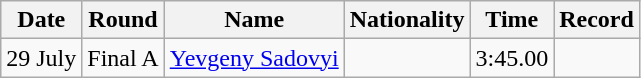<table class="wikitable" style="text-align:center">
<tr>
<th>Date</th>
<th>Round</th>
<th>Name</th>
<th>Nationality</th>
<th>Time</th>
<th>Record</th>
</tr>
<tr>
<td>29 July</td>
<td>Final A</td>
<td align="left"><a href='#'>Yevgeny Sadovyi</a></td>
<td align="left"></td>
<td>3:45.00</td>
<td></td>
</tr>
</table>
